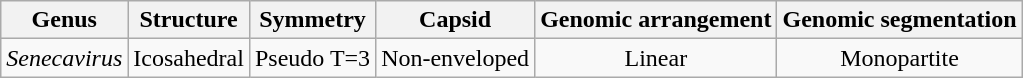<table class="wikitable sortable" style="text-align:center">
<tr>
<th>Genus</th>
<th>Structure</th>
<th>Symmetry</th>
<th>Capsid</th>
<th>Genomic arrangement</th>
<th>Genomic segmentation</th>
</tr>
<tr>
<td><em>Senecavirus</em></td>
<td>Icosahedral</td>
<td>Pseudo T=3</td>
<td>Non-enveloped</td>
<td>Linear</td>
<td>Monopartite</td>
</tr>
</table>
